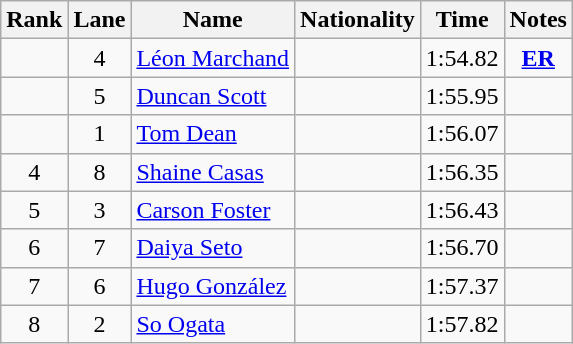<table class="wikitable sortable" style="text-align:center">
<tr>
<th>Rank</th>
<th>Lane</th>
<th>Name</th>
<th>Nationality</th>
<th>Time</th>
<th>Notes</th>
</tr>
<tr>
<td></td>
<td>4</td>
<td align=left><a href='#'>Léon Marchand</a></td>
<td align=left></td>
<td>1:54.82</td>
<td><strong><a href='#'>ER</a></strong></td>
</tr>
<tr>
<td></td>
<td>5</td>
<td align=left><a href='#'>Duncan Scott</a></td>
<td align=left></td>
<td>1:55.95</td>
<td></td>
</tr>
<tr>
<td></td>
<td>1</td>
<td align=left><a href='#'>Tom Dean</a></td>
<td align=left></td>
<td>1:56.07</td>
<td></td>
</tr>
<tr>
<td>4</td>
<td>8</td>
<td align=left><a href='#'>Shaine Casas</a></td>
<td align=left></td>
<td>1:56.35</td>
<td></td>
</tr>
<tr>
<td>5</td>
<td>3</td>
<td align=left><a href='#'>Carson Foster</a></td>
<td align=left></td>
<td>1:56.43</td>
<td></td>
</tr>
<tr>
<td>6</td>
<td>7</td>
<td align=left><a href='#'>Daiya Seto</a></td>
<td align=left></td>
<td>1:56.70</td>
<td></td>
</tr>
<tr>
<td>7</td>
<td>6</td>
<td align=left><a href='#'>Hugo González</a></td>
<td align=left></td>
<td>1:57.37</td>
<td></td>
</tr>
<tr>
<td>8</td>
<td>2</td>
<td align=left><a href='#'>So Ogata</a></td>
<td align=left></td>
<td>1:57.82</td>
<td></td>
</tr>
</table>
